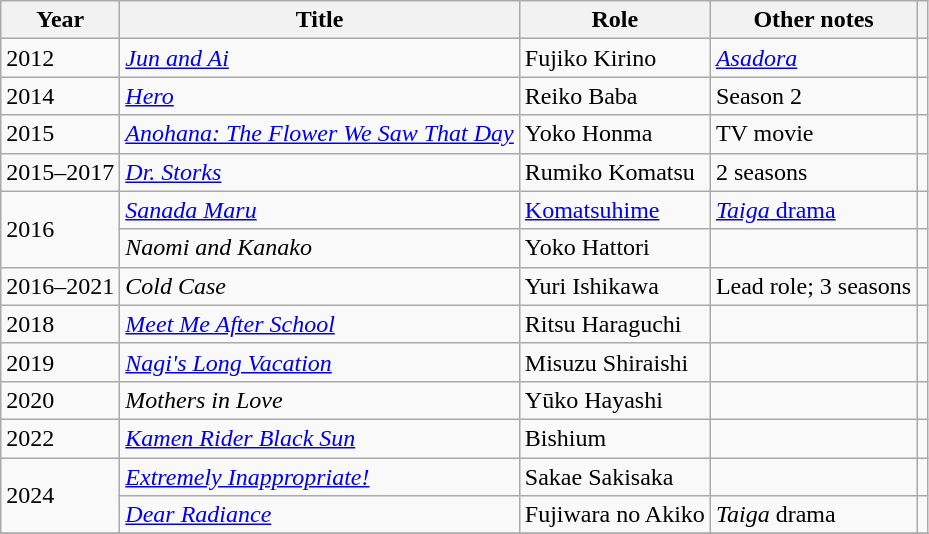<table class="wikitable">
<tr>
<th>Year</th>
<th>Title</th>
<th>Role</th>
<th>Other notes</th>
<th></th>
</tr>
<tr>
<td>2012</td>
<td><em><a href='#'>Jun and Ai</a></em></td>
<td>Fujiko Kirino</td>
<td><em><a href='#'>Asadora</a></em></td>
<td></td>
</tr>
<tr>
<td>2014</td>
<td><em><a href='#'>Hero</a></em></td>
<td>Reiko Baba</td>
<td>Season 2</td>
<td></td>
</tr>
<tr>
<td>2015</td>
<td><em><a href='#'>Anohana: The Flower We Saw That Day</a></em></td>
<td>Yoko Honma</td>
<td>TV movie</td>
<td></td>
</tr>
<tr>
<td>2015–2017</td>
<td><em><a href='#'>Dr. Storks</a></em></td>
<td>Rumiko Komatsu</td>
<td>2 seasons</td>
<td></td>
</tr>
<tr>
<td rowspan="2">2016</td>
<td><em><a href='#'>Sanada Maru</a></em></td>
<td><a href='#'>Komatsuhime</a></td>
<td><a href='#'><em>Taiga</em> drama</a></td>
<td></td>
</tr>
<tr>
<td><em>Naomi and Kanako</em></td>
<td>Yoko Hattori</td>
<td></td>
<td></td>
</tr>
<tr>
<td>2016–2021</td>
<td><em>Cold Case</em></td>
<td>Yuri Ishikawa</td>
<td>Lead role; 3 seasons</td>
<td></td>
</tr>
<tr>
<td>2018</td>
<td><em><a href='#'>Meet Me After School</a></em></td>
<td>Ritsu Haraguchi</td>
<td></td>
<td></td>
</tr>
<tr>
<td>2019</td>
<td><em><a href='#'>Nagi's Long Vacation</a></em></td>
<td>Misuzu Shiraishi</td>
<td></td>
<td></td>
</tr>
<tr>
<td>2020</td>
<td><em>Mothers in Love</em></td>
<td>Yūko Hayashi</td>
<td></td>
<td></td>
</tr>
<tr>
<td>2022</td>
<td><em><a href='#'>Kamen Rider Black Sun</a></em></td>
<td>Bishium</td>
<td></td>
<td></td>
</tr>
<tr>
<td rowspan="2">2024</td>
<td><em><a href='#'>Extremely Inappropriate!</a></em></td>
<td>Sakae Sakisaka</td>
<td></td>
<td></td>
</tr>
<tr>
<td><em><a href='#'>Dear Radiance</a></em></td>
<td>Fujiwara no Akiko</td>
<td><em>Taiga</em> drama</td>
<td></td>
</tr>
<tr>
</tr>
</table>
